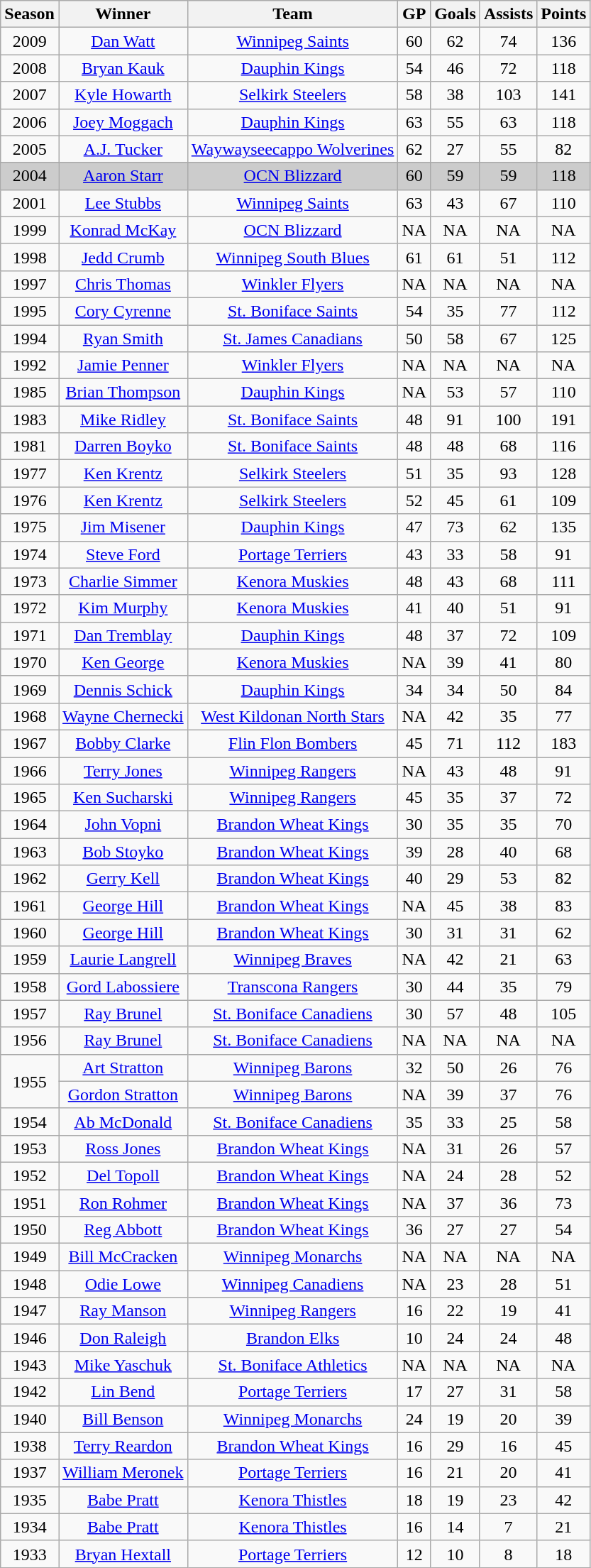<table class="wikitable" style="text-align:center">
<tr>
<th>Season</th>
<th>Winner</th>
<th>Team</th>
<th>GP</th>
<th>Goals</th>
<th>Assists</th>
<th>Points</th>
</tr>
<tr>
<td>2009</td>
<td><a href='#'>Dan Watt</a></td>
<td><a href='#'>Winnipeg Saints</a></td>
<td>60</td>
<td>62</td>
<td>74</td>
<td>136</td>
</tr>
<tr>
<td>2008</td>
<td><a href='#'>Bryan Kauk</a></td>
<td><a href='#'>Dauphin Kings</a></td>
<td>54</td>
<td>46</td>
<td>72</td>
<td>118</td>
</tr>
<tr>
<td>2007</td>
<td><a href='#'>Kyle Howarth</a></td>
<td><a href='#'>Selkirk Steelers</a></td>
<td>58</td>
<td>38</td>
<td>103</td>
<td>141</td>
</tr>
<tr>
<td>2006</td>
<td><a href='#'>Joey Moggach</a></td>
<td><a href='#'>Dauphin Kings</a></td>
<td>63</td>
<td>55</td>
<td>63</td>
<td>118</td>
</tr>
<tr>
<td>2005</td>
<td><a href='#'>A.J. Tucker</a></td>
<td><a href='#'>Waywayseecappo Wolverines</a></td>
<td>62</td>
<td>27</td>
<td>55</td>
<td>82</td>
</tr>
<tr>
</tr>
<tr align="center"  bgcolor="#cccccc">
<td>2004</td>
<td><a href='#'>Aaron Starr</a></td>
<td><a href='#'>OCN Blizzard</a></td>
<td>60</td>
<td>59</td>
<td>59</td>
<td>118</td>
</tr>
<tr>
<td>2001</td>
<td><a href='#'>Lee Stubbs</a></td>
<td><a href='#'>Winnipeg Saints</a></td>
<td>63</td>
<td>43</td>
<td>67</td>
<td>110</td>
</tr>
<tr>
<td>1999</td>
<td><a href='#'>Konrad McKay</a></td>
<td><a href='#'>OCN Blizzard</a></td>
<td>NA</td>
<td>NA</td>
<td>NA</td>
<td>NA</td>
</tr>
<tr>
<td>1998</td>
<td><a href='#'>Jedd Crumb</a></td>
<td><a href='#'>Winnipeg South Blues</a></td>
<td>61</td>
<td>61</td>
<td>51</td>
<td>112</td>
</tr>
<tr>
<td>1997</td>
<td><a href='#'>Chris Thomas</a></td>
<td><a href='#'>Winkler Flyers</a></td>
<td>NA</td>
<td>NA</td>
<td>NA</td>
<td>NA</td>
</tr>
<tr>
<td>1995</td>
<td><a href='#'>Cory Cyrenne</a></td>
<td><a href='#'>St. Boniface Saints</a></td>
<td>54</td>
<td>35</td>
<td>77</td>
<td>112</td>
</tr>
<tr>
<td>1994</td>
<td><a href='#'>Ryan Smith</a></td>
<td><a href='#'>St. James Canadians</a></td>
<td>50</td>
<td>58</td>
<td>67</td>
<td>125</td>
</tr>
<tr>
<td>1992</td>
<td><a href='#'>Jamie Penner</a></td>
<td><a href='#'>Winkler Flyers</a></td>
<td>NA</td>
<td>NA</td>
<td>NA</td>
<td>NA</td>
</tr>
<tr>
<td>1985</td>
<td><a href='#'>Brian Thompson</a></td>
<td><a href='#'>Dauphin Kings</a></td>
<td>NA</td>
<td>53</td>
<td>57</td>
<td>110</td>
</tr>
<tr>
<td>1983</td>
<td><a href='#'>Mike Ridley</a></td>
<td><a href='#'>St. Boniface Saints</a></td>
<td>48</td>
<td>91</td>
<td>100</td>
<td>191</td>
</tr>
<tr>
<td>1981</td>
<td><a href='#'>Darren Boyko</a></td>
<td><a href='#'>St. Boniface Saints</a></td>
<td>48</td>
<td>48</td>
<td>68</td>
<td>116</td>
</tr>
<tr>
<td>1977</td>
<td><a href='#'>Ken Krentz</a></td>
<td><a href='#'>Selkirk Steelers</a></td>
<td>51</td>
<td>35</td>
<td>93</td>
<td>128</td>
</tr>
<tr>
<td>1976</td>
<td><a href='#'>Ken Krentz</a></td>
<td><a href='#'>Selkirk Steelers</a></td>
<td>52</td>
<td>45</td>
<td>61</td>
<td>109</td>
</tr>
<tr>
<td>1975</td>
<td><a href='#'>Jim Misener</a></td>
<td><a href='#'>Dauphin Kings</a></td>
<td>47</td>
<td>73</td>
<td>62</td>
<td>135</td>
</tr>
<tr>
<td>1974</td>
<td><a href='#'>Steve Ford</a></td>
<td><a href='#'>Portage Terriers</a></td>
<td>43</td>
<td>33</td>
<td>58</td>
<td>91</td>
</tr>
<tr>
<td>1973</td>
<td><a href='#'>Charlie Simmer</a></td>
<td><a href='#'>Kenora Muskies</a></td>
<td>48</td>
<td>43</td>
<td>68</td>
<td>111</td>
</tr>
<tr>
<td>1972</td>
<td><a href='#'>Kim Murphy</a></td>
<td><a href='#'>Kenora Muskies</a></td>
<td>41</td>
<td>40</td>
<td>51</td>
<td>91</td>
</tr>
<tr>
<td>1971</td>
<td><a href='#'>Dan Tremblay</a></td>
<td><a href='#'>Dauphin Kings</a></td>
<td>48</td>
<td>37</td>
<td>72</td>
<td>109</td>
</tr>
<tr>
<td>1970</td>
<td><a href='#'>Ken George</a></td>
<td><a href='#'>Kenora Muskies</a></td>
<td>NA</td>
<td>39</td>
<td>41</td>
<td>80</td>
</tr>
<tr>
<td>1969</td>
<td><a href='#'>Dennis Schick</a></td>
<td><a href='#'>Dauphin Kings</a></td>
<td>34</td>
<td>34</td>
<td>50</td>
<td>84</td>
</tr>
<tr>
<td>1968</td>
<td><a href='#'>Wayne Chernecki</a></td>
<td><a href='#'>West Kildonan North Stars</a></td>
<td>NA</td>
<td>42</td>
<td>35</td>
<td>77</td>
</tr>
<tr>
<td>1967</td>
<td><a href='#'>Bobby Clarke</a></td>
<td><a href='#'>Flin Flon Bombers</a></td>
<td>45</td>
<td>71</td>
<td>112</td>
<td>183</td>
</tr>
<tr>
<td>1966</td>
<td><a href='#'>Terry Jones</a></td>
<td><a href='#'>Winnipeg Rangers</a></td>
<td>NA</td>
<td>43</td>
<td>48</td>
<td>91</td>
</tr>
<tr>
<td>1965</td>
<td><a href='#'>Ken Sucharski</a></td>
<td><a href='#'>Winnipeg Rangers</a></td>
<td>45</td>
<td>35</td>
<td>37</td>
<td>72</td>
</tr>
<tr>
<td>1964</td>
<td><a href='#'>John Vopni</a></td>
<td><a href='#'>Brandon Wheat Kings</a></td>
<td>30</td>
<td>35</td>
<td>35</td>
<td>70</td>
</tr>
<tr>
<td>1963</td>
<td><a href='#'>Bob Stoyko</a></td>
<td><a href='#'>Brandon Wheat Kings</a></td>
<td>39</td>
<td>28</td>
<td>40</td>
<td>68</td>
</tr>
<tr>
<td>1962</td>
<td><a href='#'>Gerry Kell</a></td>
<td><a href='#'>Brandon Wheat Kings</a></td>
<td>40</td>
<td>29</td>
<td>53</td>
<td>82</td>
</tr>
<tr>
<td>1961</td>
<td><a href='#'>George Hill</a></td>
<td><a href='#'>Brandon Wheat Kings</a></td>
<td>NA</td>
<td>45</td>
<td>38</td>
<td>83</td>
</tr>
<tr>
<td>1960</td>
<td><a href='#'>George Hill</a></td>
<td><a href='#'>Brandon Wheat Kings</a></td>
<td>30</td>
<td>31</td>
<td>31</td>
<td>62</td>
</tr>
<tr>
<td>1959</td>
<td><a href='#'>Laurie Langrell</a></td>
<td><a href='#'>Winnipeg Braves</a></td>
<td>NA</td>
<td>42</td>
<td>21</td>
<td>63</td>
</tr>
<tr>
<td>1958</td>
<td><a href='#'>Gord Labossiere</a></td>
<td><a href='#'>Transcona Rangers</a></td>
<td>30</td>
<td>44</td>
<td>35</td>
<td>79</td>
</tr>
<tr>
<td>1957</td>
<td><a href='#'>Ray Brunel</a></td>
<td><a href='#'>St. Boniface Canadiens</a></td>
<td>30</td>
<td>57</td>
<td>48</td>
<td>105</td>
</tr>
<tr>
<td>1956</td>
<td><a href='#'>Ray Brunel</a></td>
<td><a href='#'>St. Boniface Canadiens</a></td>
<td>NA</td>
<td>NA</td>
<td>NA</td>
<td>NA</td>
</tr>
<tr>
<td rowspan="2">1955</td>
<td><a href='#'>Art Stratton</a></td>
<td><a href='#'>Winnipeg Barons</a></td>
<td>32</td>
<td>50</td>
<td>26</td>
<td>76</td>
</tr>
<tr>
<td><a href='#'>Gordon Stratton</a></td>
<td><a href='#'>Winnipeg Barons</a></td>
<td>NA</td>
<td>39</td>
<td>37</td>
<td>76</td>
</tr>
<tr>
<td>1954</td>
<td><a href='#'>Ab McDonald</a></td>
<td><a href='#'>St. Boniface Canadiens</a></td>
<td>35</td>
<td>33</td>
<td>25</td>
<td>58</td>
</tr>
<tr>
<td>1953</td>
<td><a href='#'>Ross Jones</a></td>
<td><a href='#'>Brandon Wheat Kings</a></td>
<td>NA</td>
<td>31</td>
<td>26</td>
<td>57</td>
</tr>
<tr>
<td>1952</td>
<td><a href='#'>Del Topoll</a></td>
<td><a href='#'>Brandon Wheat Kings</a></td>
<td>NA</td>
<td>24</td>
<td>28</td>
<td>52</td>
</tr>
<tr>
<td>1951</td>
<td><a href='#'>Ron Rohmer</a></td>
<td><a href='#'>Brandon Wheat Kings</a></td>
<td>NA</td>
<td>37</td>
<td>36</td>
<td>73</td>
</tr>
<tr>
<td>1950</td>
<td><a href='#'>Reg Abbott</a></td>
<td><a href='#'>Brandon Wheat Kings</a></td>
<td>36</td>
<td>27</td>
<td>27</td>
<td>54</td>
</tr>
<tr>
<td>1949</td>
<td><a href='#'>Bill McCracken</a></td>
<td><a href='#'>Winnipeg Monarchs</a></td>
<td>NA</td>
<td>NA</td>
<td>NA</td>
<td>NA</td>
</tr>
<tr>
<td>1948</td>
<td><a href='#'>Odie Lowe</a></td>
<td><a href='#'>Winnipeg Canadiens</a></td>
<td>NA</td>
<td>23</td>
<td>28</td>
<td>51</td>
</tr>
<tr>
<td>1947</td>
<td><a href='#'>Ray Manson</a></td>
<td><a href='#'>Winnipeg Rangers</a></td>
<td>16</td>
<td>22</td>
<td>19</td>
<td>41</td>
</tr>
<tr>
<td>1946</td>
<td><a href='#'>Don Raleigh</a></td>
<td><a href='#'>Brandon Elks</a></td>
<td>10</td>
<td>24</td>
<td>24</td>
<td>48</td>
</tr>
<tr>
<td>1943</td>
<td><a href='#'>Mike Yaschuk</a></td>
<td><a href='#'>St. Boniface Athletics</a></td>
<td>NA</td>
<td>NA</td>
<td>NA</td>
<td>NA</td>
</tr>
<tr>
<td>1942</td>
<td><a href='#'>Lin Bend</a></td>
<td><a href='#'>Portage Terriers</a></td>
<td>17</td>
<td>27</td>
<td>31</td>
<td>58</td>
</tr>
<tr>
<td>1940</td>
<td><a href='#'>Bill Benson</a></td>
<td><a href='#'>Winnipeg Monarchs</a></td>
<td>24</td>
<td>19</td>
<td>20</td>
<td>39</td>
</tr>
<tr>
<td>1938</td>
<td><a href='#'>Terry Reardon</a></td>
<td><a href='#'>Brandon Wheat Kings</a></td>
<td>16</td>
<td>29</td>
<td>16</td>
<td>45</td>
</tr>
<tr>
<td>1937</td>
<td><a href='#'>William Meronek</a></td>
<td><a href='#'>Portage Terriers</a></td>
<td>16</td>
<td>21</td>
<td>20</td>
<td>41</td>
</tr>
<tr>
<td>1935</td>
<td><a href='#'>Babe Pratt</a></td>
<td><a href='#'>Kenora Thistles</a></td>
<td>18</td>
<td>19</td>
<td>23</td>
<td>42</td>
</tr>
<tr>
<td>1934</td>
<td><a href='#'>Babe Pratt</a></td>
<td><a href='#'>Kenora Thistles</a></td>
<td>16</td>
<td>14</td>
<td>7</td>
<td>21</td>
</tr>
<tr>
<td>1933</td>
<td><a href='#'>Bryan Hextall</a></td>
<td><a href='#'>Portage Terriers</a></td>
<td>12</td>
<td>10</td>
<td>8</td>
<td>18</td>
</tr>
</table>
